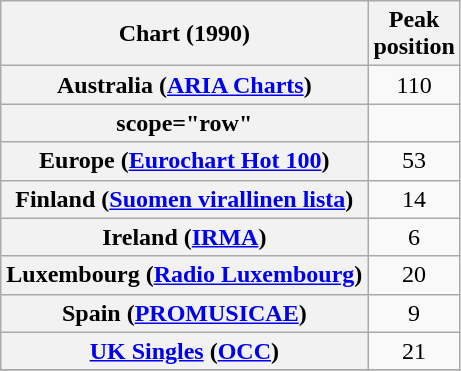<table class="wikitable sortable plainrowheaders">
<tr>
<th>Chart (1990)</th>
<th>Peak<br>position</th>
</tr>
<tr>
<th scope="row">Australia (<a href='#'>ARIA Charts</a>)</th>
<td align="center">110</td>
</tr>
<tr>
<th>scope="row"</th>
</tr>
<tr>
<th scope="row">Europe (<a href='#'>Eurochart Hot 100</a>)</th>
<td align="center">53</td>
</tr>
<tr>
<th scope="row">Finland (<a href='#'>Suomen virallinen lista</a>)</th>
<td align="center">14</td>
</tr>
<tr>
<th scope="row">Ireland (<a href='#'>IRMA</a>)</th>
<td align="center">6</td>
</tr>
<tr>
<th scope="row">Luxembourg (<a href='#'>Radio Luxembourg</a>)</th>
<td align="center">20</td>
</tr>
<tr>
<th scope="row">Spain (<a href='#'>PROMUSICAE</a>)</th>
<td align="center">9</td>
</tr>
<tr>
<th scope="row"><a href='#'>UK Singles</a> (<a href='#'>OCC</a>)</th>
<td align="center">21</td>
</tr>
<tr>
</tr>
</table>
